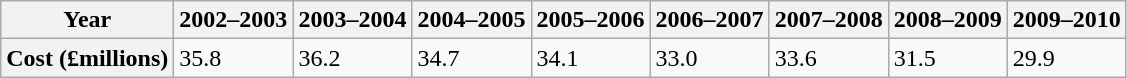<table class="wikitable">
<tr>
<th>Year</th>
<th>2002–2003</th>
<th>2003–2004</th>
<th>2004–2005</th>
<th>2005–2006</th>
<th>2006–2007</th>
<th>2007–2008</th>
<th>2008–2009</th>
<th>2009–2010</th>
</tr>
<tr>
<th>Cost (£millions)</th>
<td>35.8</td>
<td>36.2</td>
<td>34.7</td>
<td>34.1</td>
<td>33.0</td>
<td>33.6</td>
<td>31.5</td>
<td>29.9</td>
</tr>
</table>
